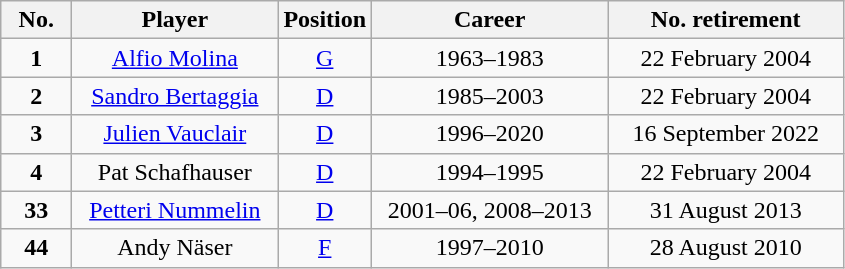<table class="wikitable sortable" style="text-align:center">
<tr>
<th width=40px>No.</th>
<th width=130px>Player</th>
<th width=40px>Position</th>
<th width=150px>Career</th>
<th width=150px>No. retirement</th>
</tr>
<tr>
<td><strong>1</strong></td>
<td><a href='#'>Alfio Molina</a></td>
<td><a href='#'>G</a></td>
<td>1963–1983</td>
<td>22 February 2004</td>
</tr>
<tr>
<td><strong>2</strong></td>
<td><a href='#'>Sandro Bertaggia</a></td>
<td><a href='#'>D</a></td>
<td>1985–2003</td>
<td>22 February 2004</td>
</tr>
<tr>
<td><strong>3</strong></td>
<td><a href='#'>Julien Vauclair</a></td>
<td><a href='#'>D</a></td>
<td>1996–2020</td>
<td>16 September 2022</td>
</tr>
<tr>
<td><strong>4</strong></td>
<td>Pat Schafhauser</td>
<td><a href='#'>D</a></td>
<td>1994–1995</td>
<td>22 February 2004</td>
</tr>
<tr>
<td><strong>33</strong></td>
<td><a href='#'>Petteri Nummelin</a></td>
<td><a href='#'>D</a></td>
<td>2001–06, 2008–2013</td>
<td>31 August 2013</td>
</tr>
<tr>
<td><strong>44</strong></td>
<td>Andy Näser</td>
<td><a href='#'>F</a></td>
<td>1997–2010</td>
<td>28 August 2010</td>
</tr>
</table>
